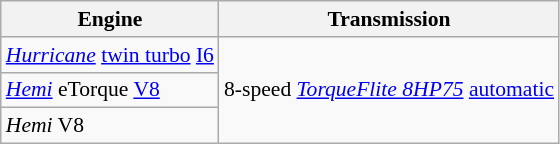<table class="wikitable" style="font-size:90%;">
<tr>
<th>Engine</th>
<th>Transmission</th>
</tr>
<tr>
<td> <em><a href='#'>Hurricane</a></em> <a href='#'>twin turbo</a> <a href='#'>I6</a></td>
<td rowspan="3">8-speed <em><a href='#'>TorqueFlite 8HP75</a></em> <a href='#'>automatic</a></td>
</tr>
<tr>
<td> <em><a href='#'>Hemi</a></em> eTorque <a href='#'>V8</a></td>
</tr>
<tr>
<td> <em>Hemi</em> V8</td>
</tr>
</table>
